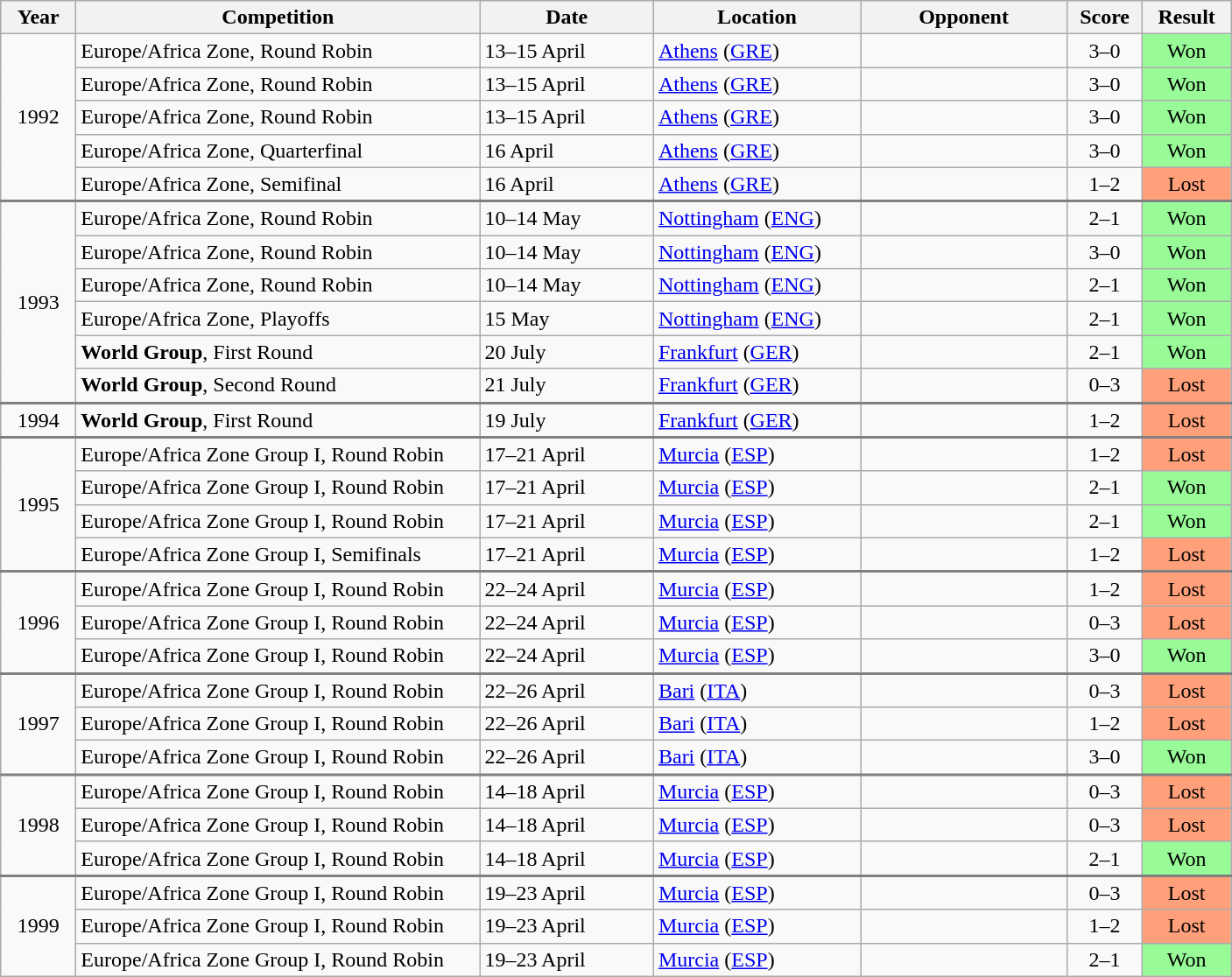<table class="wikitable">
<tr>
<th style="width:50px">Year</th>
<th style="width:300px">Competition</th>
<th style="width:125px">Date</th>
<th style="width:150px">Location</th>
<th style="width:150px">Opponent</th>
<th style="width:50px">Score</th>
<th style="width:60px">Result</th>
</tr>
<tr>
<td style="text-align:center;" rowspan="5">1992</td>
<td>Europe/Africa Zone, Round Robin</td>
<td>13–15 April</td>
<td><a href='#'>Athens</a> (<a href='#'>GRE</a>)</td>
<td></td>
<td style="text-align:center;">3–0</td>
<td style="text-align:center; background:#98fb98;">Won</td>
</tr>
<tr>
<td>Europe/Africa Zone, Round Robin</td>
<td>13–15 April</td>
<td><a href='#'>Athens</a> (<a href='#'>GRE</a>)</td>
<td></td>
<td style="text-align:center;">3–0</td>
<td style="text-align:center; background:#98fb98;">Won</td>
</tr>
<tr>
<td>Europe/Africa Zone, Round Robin</td>
<td>13–15 April</td>
<td><a href='#'>Athens</a> (<a href='#'>GRE</a>)</td>
<td></td>
<td style="text-align:center;">3–0</td>
<td style="text-align:center; background:#98fb98;">Won</td>
</tr>
<tr>
<td>Europe/Africa Zone, Quarterfinal</td>
<td>16 April</td>
<td><a href='#'>Athens</a> (<a href='#'>GRE</a>)</td>
<td></td>
<td style="text-align:center;">3–0</td>
<td style="text-align:center; background:#98fb98;">Won</td>
</tr>
<tr>
<td>Europe/Africa Zone, Semifinal</td>
<td>16 April</td>
<td><a href='#'>Athens</a> (<a href='#'>GRE</a>)</td>
<td></td>
<td style="text-align:center;">1–2</td>
<td style="text-align:center; background:#ffa07a;">Lost</td>
</tr>
<tr style="border-top:2px solid gray;">
<td style="text-align:center;" rowspan="6">1993</td>
<td>Europe/Africa Zone, Round Robin</td>
<td>10–14 May</td>
<td><a href='#'>Nottingham</a> (<a href='#'>ENG</a>)</td>
<td></td>
<td style="text-align:center;">2–1</td>
<td style="text-align:center; background:#98fb98;">Won</td>
</tr>
<tr>
<td>Europe/Africa Zone, Round Robin</td>
<td>10–14 May</td>
<td><a href='#'>Nottingham</a> (<a href='#'>ENG</a>)</td>
<td></td>
<td style="text-align:center;">3–0</td>
<td style="text-align:center; background:#98fb98;">Won</td>
</tr>
<tr>
<td>Europe/Africa Zone, Round Robin</td>
<td>10–14 May</td>
<td><a href='#'>Nottingham</a> (<a href='#'>ENG</a>)</td>
<td></td>
<td style="text-align:center;">2–1</td>
<td style="text-align:center; background:#98fb98;">Won</td>
</tr>
<tr>
<td>Europe/Africa Zone, Playoffs</td>
<td>15 May</td>
<td><a href='#'>Nottingham</a> (<a href='#'>ENG</a>)</td>
<td></td>
<td style="text-align:center;">2–1</td>
<td style="text-align:center; background:#98fb98;">Won</td>
</tr>
<tr>
<td><strong>World Group</strong>, First Round</td>
<td>20 July</td>
<td><a href='#'>Frankfurt</a> (<a href='#'>GER</a>)</td>
<td></td>
<td style="text-align:center;">2–1</td>
<td style="text-align:center; background:#98fb98;">Won</td>
</tr>
<tr>
<td><strong>World Group</strong>, Second Round</td>
<td>21 July</td>
<td><a href='#'>Frankfurt</a> (<a href='#'>GER</a>)</td>
<td></td>
<td style="text-align:center;">0–3</td>
<td style="text-align:center; background:#ffa07a;">Lost</td>
</tr>
<tr style="border-top:2px solid gray;">
<td align=center>1994</td>
<td><strong>World Group</strong>, First Round</td>
<td>19 July</td>
<td><a href='#'>Frankfurt</a> (<a href='#'>GER</a>)</td>
<td></td>
<td style="text-align:center;">1–2</td>
<td style="text-align:center; background:#ffa07a;">Lost</td>
</tr>
<tr style="border-top:2px solid gray;">
<td style="text-align:center;" rowspan="4">1995</td>
<td>Europe/Africa Zone Group I, Round Robin</td>
<td>17–21 April</td>
<td><a href='#'>Murcia</a> (<a href='#'>ESP</a>)</td>
<td></td>
<td style="text-align:center;">1–2</td>
<td style="text-align:center; background:#ffa07a;">Lost</td>
</tr>
<tr>
<td>Europe/Africa Zone Group I, Round Robin</td>
<td>17–21 April</td>
<td><a href='#'>Murcia</a> (<a href='#'>ESP</a>)</td>
<td></td>
<td style="text-align:center;">2–1</td>
<td style="text-align:center; background:#98fb98;">Won</td>
</tr>
<tr>
<td>Europe/Africa Zone Group I, Round Robin</td>
<td>17–21 April</td>
<td><a href='#'>Murcia</a> (<a href='#'>ESP</a>)</td>
<td></td>
<td style="text-align:center;">2–1</td>
<td style="text-align:center; background:#98fb98;">Won</td>
</tr>
<tr>
<td>Europe/Africa Zone Group I, Semifinals</td>
<td>17–21 April</td>
<td><a href='#'>Murcia</a> (<a href='#'>ESP</a>)</td>
<td></td>
<td style="text-align:center;">1–2</td>
<td style="text-align:center; background:#ffa07a;">Lost</td>
</tr>
<tr style="border-top:2px solid gray;">
<td style="text-align:center;" rowspan="3">1996</td>
<td>Europe/Africa Zone Group I, Round Robin</td>
<td>22–24 April</td>
<td><a href='#'>Murcia</a> (<a href='#'>ESP</a>)</td>
<td></td>
<td style="text-align:center;">1–2</td>
<td style="text-align:center; background:#ffa07a;">Lost</td>
</tr>
<tr>
<td>Europe/Africa Zone Group I, Round Robin</td>
<td>22–24 April</td>
<td><a href='#'>Murcia</a> (<a href='#'>ESP</a>)</td>
<td></td>
<td style="text-align:center;">0–3</td>
<td style="text-align:center; background:#ffa07a;">Lost</td>
</tr>
<tr>
<td>Europe/Africa Zone Group I, Round Robin</td>
<td>22–24 April</td>
<td><a href='#'>Murcia</a> (<a href='#'>ESP</a>)</td>
<td></td>
<td style="text-align:center;">3–0</td>
<td style="text-align:center; background:#98fb98;">Won</td>
</tr>
<tr style="border-top:2px solid gray;">
<td style="text-align:center;" rowspan="3">1997</td>
<td>Europe/Africa Zone Group I, Round Robin</td>
<td>22–26 April</td>
<td><a href='#'>Bari</a> (<a href='#'>ITA</a>)</td>
<td></td>
<td style="text-align:center;">0–3</td>
<td style="text-align:center; background:#ffa07a;">Lost</td>
</tr>
<tr>
<td>Europe/Africa Zone Group I, Round Robin</td>
<td>22–26 April</td>
<td><a href='#'>Bari</a> (<a href='#'>ITA</a>)</td>
<td></td>
<td style="text-align:center;">1–2</td>
<td style="text-align:center; background:#ffa07a;">Lost</td>
</tr>
<tr>
<td>Europe/Africa Zone Group I, Round Robin</td>
<td>22–26 April</td>
<td><a href='#'>Bari</a> (<a href='#'>ITA</a>)</td>
<td></td>
<td style="text-align:center;">3–0</td>
<td style="text-align:center; background:#98fb98;">Won</td>
</tr>
<tr style="border-top:2px solid gray;">
<td style="text-align:center;" rowspan="3">1998</td>
<td>Europe/Africa Zone Group I, Round Robin</td>
<td>14–18 April</td>
<td><a href='#'>Murcia</a> (<a href='#'>ESP</a>)</td>
<td></td>
<td style="text-align:center;">0–3</td>
<td style="text-align:center; background:#ffa07a;">Lost</td>
</tr>
<tr>
<td>Europe/Africa Zone Group I, Round Robin</td>
<td>14–18 April</td>
<td><a href='#'>Murcia</a> (<a href='#'>ESP</a>)</td>
<td></td>
<td style="text-align:center;">0–3</td>
<td style="text-align:center; background:#ffa07a;">Lost</td>
</tr>
<tr>
<td>Europe/Africa Zone Group I, Round Robin</td>
<td>14–18 April</td>
<td><a href='#'>Murcia</a> (<a href='#'>ESP</a>)</td>
<td></td>
<td style="text-align:center;">2–1</td>
<td style="text-align:center; background:#98fb98;">Won</td>
</tr>
<tr style="border-top:2px solid gray;">
<td style="text-align:center;" rowspan="3">1999</td>
<td>Europe/Africa Zone Group I, Round Robin</td>
<td>19–23 April</td>
<td><a href='#'>Murcia</a> (<a href='#'>ESP</a>)</td>
<td></td>
<td style="text-align:center;">0–3</td>
<td style="text-align:center; background:#ffa07a;">Lost</td>
</tr>
<tr>
<td>Europe/Africa Zone Group I, Round Robin</td>
<td>19–23 April</td>
<td><a href='#'>Murcia</a> (<a href='#'>ESP</a>)</td>
<td></td>
<td style="text-align:center;">1–2</td>
<td style="text-align:center; background:#ffa07a;">Lost</td>
</tr>
<tr>
<td>Europe/Africa Zone Group I, Round Robin</td>
<td>19–23 April</td>
<td><a href='#'>Murcia</a> (<a href='#'>ESP</a>)</td>
<td></td>
<td style="text-align:center;">2–1</td>
<td style="text-align:center; background:#98fb98;">Won</td>
</tr>
</table>
